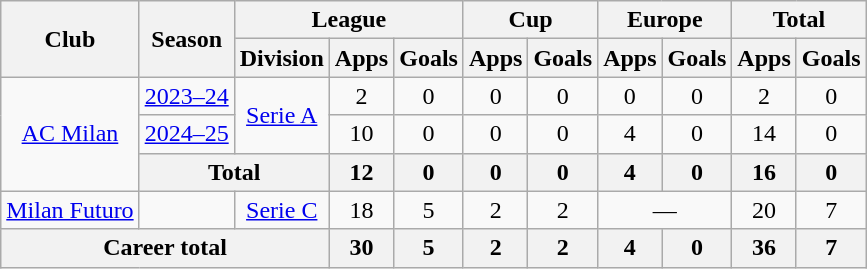<table class="wikitable" style="text-align:center">
<tr>
<th rowspan="2">Club</th>
<th rowspan="2">Season</th>
<th colspan="3">League</th>
<th colspan="2">Cup</th>
<th colspan="2">Europe</th>
<th colspan="2">Total</th>
</tr>
<tr>
<th>Division</th>
<th>Apps</th>
<th>Goals</th>
<th>Apps</th>
<th>Goals</th>
<th>Apps</th>
<th>Goals</th>
<th>Apps</th>
<th>Goals</th>
</tr>
<tr>
<td rowspan="3"><a href='#'>AC Milan</a></td>
<td><a href='#'>2023–24</a></td>
<td rowspan="2"><a href='#'>Serie A</a></td>
<td>2</td>
<td>0</td>
<td>0</td>
<td>0</td>
<td>0</td>
<td>0</td>
<td>2</td>
<td>0</td>
</tr>
<tr>
<td><a href='#'>2024–25</a></td>
<td>10</td>
<td>0</td>
<td>0</td>
<td>0</td>
<td>4</td>
<td>0</td>
<td>14</td>
<td>0</td>
</tr>
<tr>
<th colspan="2">Total</th>
<th>12</th>
<th>0</th>
<th>0</th>
<th>0</th>
<th>4</th>
<th>0</th>
<th>16</th>
<th>0</th>
</tr>
<tr>
<td><a href='#'>Milan Futuro</a></td>
<td></td>
<td><a href='#'>Serie C</a></td>
<td>18</td>
<td>5</td>
<td>2</td>
<td>2</td>
<td colspan="2">—</td>
<td>20</td>
<td>7</td>
</tr>
<tr>
<th colspan="3">Career total</th>
<th>30</th>
<th>5</th>
<th>2</th>
<th>2</th>
<th>4</th>
<th>0</th>
<th>36</th>
<th>7</th>
</tr>
</table>
